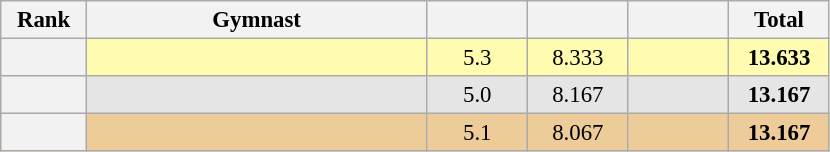<table class="wikitable sortable" style="text-align:center; font-size:95%">
<tr>
<th scope="col" style="width:50px;">Rank</th>
<th scope="col" style="width:220px;">Gymnast</th>
<th scope="col" style="width:60px;"></th>
<th scope="col" style="width:60px;"></th>
<th scope="col" style="width:60px;"></th>
<th scope="col" style="width:60px;">Total</th>
</tr>
<tr style="background:#fffcaf;">
<th scope=row style="text-align:center"></th>
<td style="text-align:left;"></td>
<td>5.3</td>
<td>8.333</td>
<td></td>
<td><strong>13.633</strong></td>
</tr>
<tr style="background:#e5e5e5;">
<th scope=row style="text-align:center"></th>
<td style="text-align:left;"></td>
<td>5.0</td>
<td>8.167</td>
<td></td>
<td><strong>13.167</strong></td>
</tr>
<tr style="background:#ec9;">
<th scope=row style="text-align:center"></th>
<td style="text-align:left;"></td>
<td>5.1</td>
<td>8.067</td>
<td></td>
<td><strong>13.167</strong></td>
</tr>
</table>
